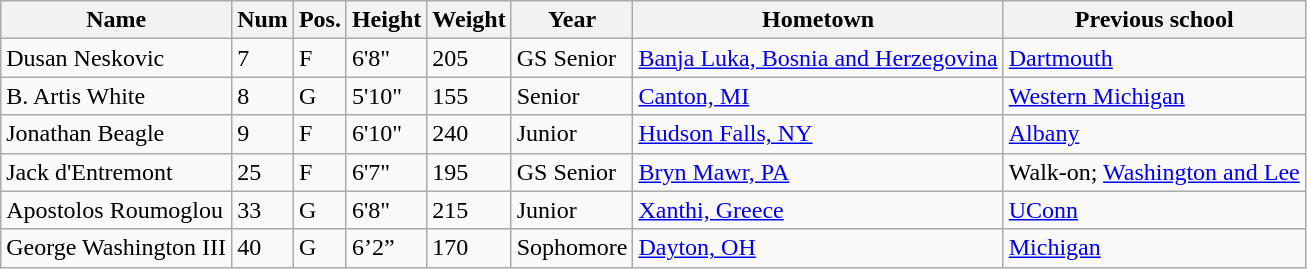<table class="wikitable sortable" border="1">
<tr>
<th>Name</th>
<th>Num</th>
<th>Pos.</th>
<th>Height</th>
<th>Weight</th>
<th>Year</th>
<th>Hometown</th>
<th class="unsortable">Previous school</th>
</tr>
<tr>
<td>Dusan Neskovic</td>
<td>7</td>
<td>F</td>
<td>6'8"</td>
<td>205</td>
<td>GS Senior</td>
<td><a href='#'>Banja Luka, Bosnia and Herzegovina</a></td>
<td><a href='#'>Dartmouth</a></td>
</tr>
<tr>
<td>B. Artis White</td>
<td>8</td>
<td>G</td>
<td>5'10"</td>
<td>155</td>
<td> Senior</td>
<td><a href='#'>Canton, MI</a></td>
<td><a href='#'>Western Michigan</a></td>
</tr>
<tr>
<td>Jonathan Beagle</td>
<td>9</td>
<td>F</td>
<td>6'10"</td>
<td>240</td>
<td>Junior</td>
<td><a href='#'>Hudson Falls, NY</a></td>
<td><a href='#'>Albany</a></td>
</tr>
<tr>
<td>Jack d'Entremont</td>
<td>25</td>
<td>F</td>
<td>6'7"</td>
<td>195</td>
<td>GS Senior</td>
<td><a href='#'>Bryn Mawr, PA</a></td>
<td>Walk-on; <a href='#'>Washington and Lee</a></td>
</tr>
<tr>
<td>Apostolos Roumoglou</td>
<td>33</td>
<td>G</td>
<td>6'8"</td>
<td>215</td>
<td>Junior</td>
<td><a href='#'>Xanthi, Greece</a></td>
<td><a href='#'>UConn</a></td>
</tr>
<tr>
<td>George Washington III</td>
<td>40</td>
<td>G</td>
<td>6’2”</td>
<td>170</td>
<td>Sophomore</td>
<td><a href='#'>Dayton, OH</a></td>
<td><a href='#'>Michigan</a></td>
</tr>
</table>
